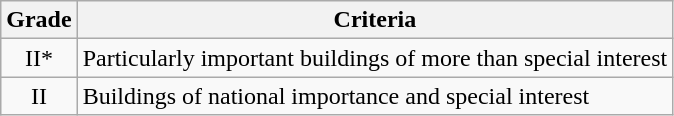<table class="wikitable">
<tr>
<th>Grade</th>
<th>Criteria</th>
</tr>
<tr>
<td align="center" >II*</td>
<td>Particularly important buildings of more than special interest</td>
</tr>
<tr>
<td align="center" >II</td>
<td>Buildings of national importance and special interest</td>
</tr>
</table>
